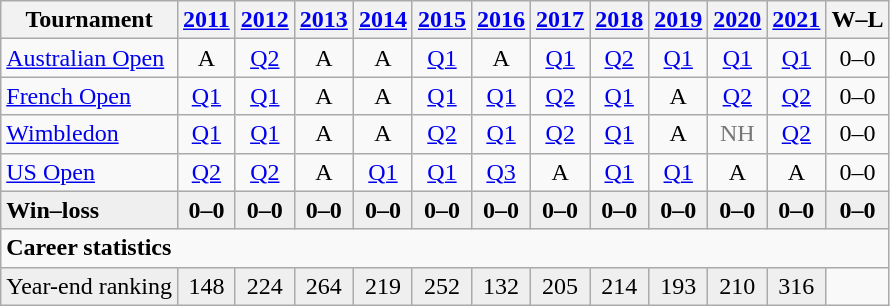<table class=wikitable style="text-align:center;">
<tr>
<th>Tournament</th>
<th><a href='#'>2011</a></th>
<th><a href='#'>2012</a></th>
<th><a href='#'>2013</a></th>
<th><a href='#'>2014</a></th>
<th><a href='#'>2015</a></th>
<th><a href='#'>2016</a></th>
<th><a href='#'>2017</a></th>
<th><a href='#'>2018</a></th>
<th><a href='#'>2019</a></th>
<th><a href='#'>2020</a></th>
<th><a href='#'>2021</a></th>
<th>W–L</th>
</tr>
<tr>
<td align="left"><a href='#'>Australian Open</a></td>
<td>A</td>
<td><a href='#'>Q2</a></td>
<td>A</td>
<td>A</td>
<td><a href='#'>Q1</a></td>
<td>A</td>
<td><a href='#'>Q1</a></td>
<td><a href='#'>Q2</a></td>
<td><a href='#'>Q1</a></td>
<td><a href='#'>Q1</a></td>
<td><a href='#'>Q1</a></td>
<td>0–0</td>
</tr>
<tr>
<td align="left"><a href='#'>French Open</a></td>
<td><a href='#'>Q1</a></td>
<td><a href='#'>Q1</a></td>
<td>A</td>
<td>A</td>
<td><a href='#'>Q1</a></td>
<td><a href='#'>Q1</a></td>
<td><a href='#'>Q2</a></td>
<td><a href='#'>Q1</a></td>
<td>A</td>
<td><a href='#'>Q2</a></td>
<td><a href='#'>Q2</a></td>
<td>0–0</td>
</tr>
<tr>
<td align="left"><a href='#'>Wimbledon</a></td>
<td><a href='#'>Q1</a></td>
<td><a href='#'>Q1</a></td>
<td>A</td>
<td>A</td>
<td><a href='#'>Q2</a></td>
<td><a href='#'>Q1</a></td>
<td><a href='#'>Q2</a></td>
<td><a href='#'>Q1</a></td>
<td>A</td>
<td style="color:#767676;">NH</td>
<td><a href='#'>Q2</a></td>
<td>0–0</td>
</tr>
<tr>
<td align="left"><a href='#'>US Open</a></td>
<td><a href='#'>Q2</a></td>
<td><a href='#'>Q2</a></td>
<td>A</td>
<td><a href='#'>Q1</a></td>
<td><a href='#'>Q1</a></td>
<td><a href='#'>Q3</a></td>
<td>A</td>
<td><a href='#'>Q1</a></td>
<td><a href='#'>Q1</a></td>
<td>A</td>
<td>A</td>
<td>0–0</td>
</tr>
<tr style="background:#efefef; font-weight:bold;">
<td align=left>Win–loss</td>
<td>0–0</td>
<td>0–0</td>
<td>0–0</td>
<td>0–0</td>
<td>0–0</td>
<td>0–0</td>
<td>0–0</td>
<td>0–0</td>
<td>0–0</td>
<td>0–0</td>
<td>0–0</td>
<td>0–0</td>
</tr>
<tr>
<td colspan=14 align=left><strong>Career statistics</strong></td>
</tr>
<tr bgcolor=efefef>
<td align=left>Year-end ranking</td>
<td>148</td>
<td>224</td>
<td>264</td>
<td>219</td>
<td>252</td>
<td>132</td>
<td>205</td>
<td>214</td>
<td>193</td>
<td>210</td>
<td>316</td>
</tr>
</table>
